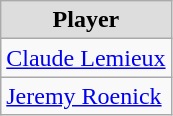<table class="wikitable">
<tr align="center"  bgcolor="#dddddd">
<td><strong>Player</strong></td>
</tr>
<tr>
<td><a href='#'>Claude Lemieux</a></td>
</tr>
<tr>
<td><a href='#'>Jeremy Roenick</a></td>
</tr>
</table>
